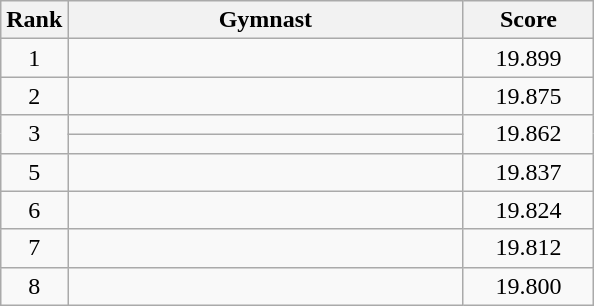<table class="wikitable" style="text-align:center">
<tr>
<th>Rank</th>
<th style="width:16em">Gymnast</th>
<th style="width:5em">Score</th>
</tr>
<tr>
<td>1</td>
<td align=left></td>
<td>19.899</td>
</tr>
<tr>
<td>2</td>
<td align=left></td>
<td>19.875</td>
</tr>
<tr>
<td rowspan=2>3</td>
<td align=left></td>
<td rowspan=2>19.862</td>
</tr>
<tr>
<td align=left></td>
</tr>
<tr>
<td>5</td>
<td align=left></td>
<td>19.837</td>
</tr>
<tr>
<td>6</td>
<td align=left></td>
<td>19.824</td>
</tr>
<tr>
<td>7</td>
<td align=left></td>
<td>19.812</td>
</tr>
<tr>
<td>8</td>
<td align=left></td>
<td>19.800</td>
</tr>
</table>
